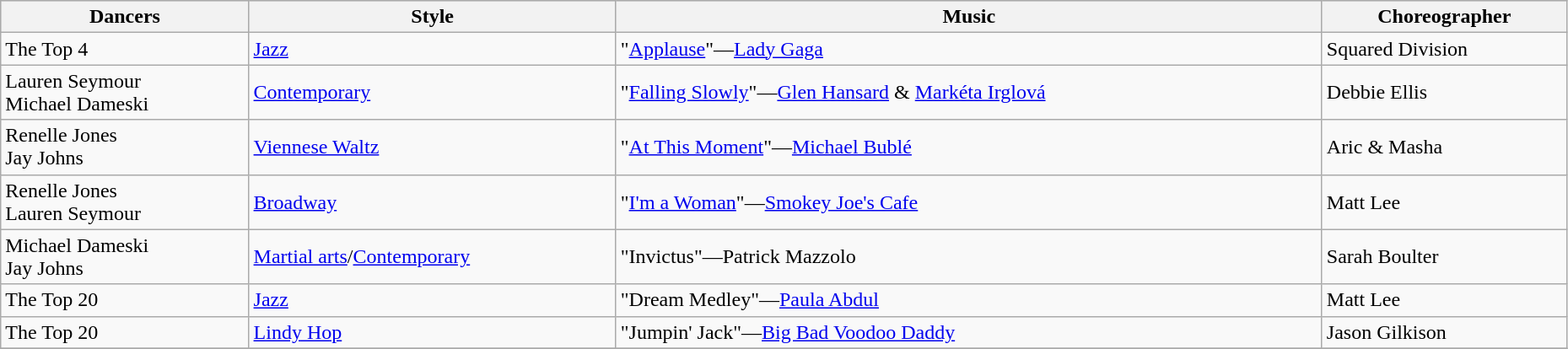<table class="wikitable" width="98%">
<tr style="background:lightgrey; text-align:center;">
<th>Dancers</th>
<th>Style</th>
<th>Music</th>
<th>Choreographer</th>
</tr>
<tr>
<td>The Top 4</td>
<td><a href='#'>Jazz</a></td>
<td>"<a href='#'>Applause</a>"—<a href='#'>Lady Gaga</a></td>
<td>Squared Division</td>
</tr>
<tr>
<td>Lauren Seymour <br> Michael Dameski</td>
<td><a href='#'>Contemporary</a></td>
<td>"<a href='#'>Falling Slowly</a>"—<a href='#'>Glen Hansard</a> & <a href='#'>Markéta Irglová</a></td>
<td>Debbie Ellis</td>
</tr>
<tr>
<td>Renelle Jones <br> Jay Johns</td>
<td><a href='#'>Viennese Waltz</a></td>
<td>"<a href='#'>At This Moment</a>"—<a href='#'>Michael Bublé</a></td>
<td>Aric & Masha</td>
</tr>
<tr>
<td>Renelle Jones <br> Lauren Seymour</td>
<td><a href='#'>Broadway</a></td>
<td>"<a href='#'>I'm a Woman</a>"—<a href='#'>Smokey Joe's Cafe</a></td>
<td>Matt Lee</td>
</tr>
<tr>
<td>Michael Dameski <br> Jay Johns</td>
<td><a href='#'>Martial arts</a>/<a href='#'>Contemporary</a></td>
<td>"Invictus"—Patrick Mazzolo</td>
<td>Sarah Boulter</td>
</tr>
<tr>
<td>The Top 20</td>
<td><a href='#'>Jazz</a></td>
<td>"Dream Medley"—<a href='#'>Paula Abdul</a></td>
<td>Matt Lee</td>
</tr>
<tr>
<td>The Top 20 </td>
<td><a href='#'>Lindy Hop</a></td>
<td>"Jumpin' Jack"—<a href='#'>Big Bad Voodoo Daddy</a></td>
<td>Jason Gilkison</td>
</tr>
<tr>
</tr>
</table>
